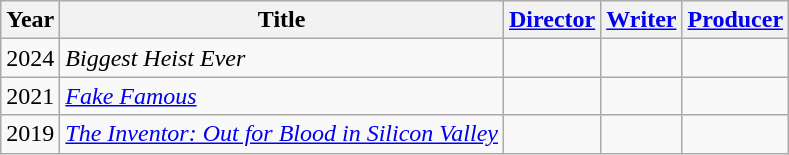<table class="wikitable">
<tr>
<th>Year</th>
<th>Title</th>
<th><a href='#'>Director</a></th>
<th><a href='#'>Writer</a></th>
<th><a href='#'>Producer</a></th>
</tr>
<tr>
<td>2024</td>
<td><em>Biggest Heist Ever</em></td>
<td></td>
<td></td>
<td></td>
</tr>
<tr>
<td>2021</td>
<td><em><a href='#'>Fake Famous</a></em></td>
<td></td>
<td></td>
<td></td>
</tr>
<tr>
<td>2019</td>
<td><em><a href='#'>The Inventor: Out for Blood in Silicon Valley</a></em></td>
<td></td>
<td></td>
<td></td>
</tr>
</table>
